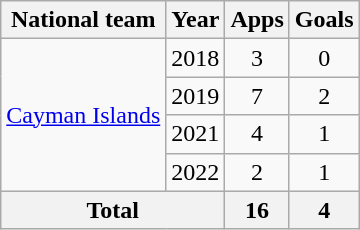<table class="wikitable" style="text-align:center">
<tr>
<th>National team</th>
<th>Year</th>
<th>Apps</th>
<th>Goals</th>
</tr>
<tr>
<td rowspan="4"><a href='#'>Cayman Islands</a></td>
<td>2018</td>
<td>3</td>
<td>0</td>
</tr>
<tr>
<td>2019</td>
<td>7</td>
<td>2</td>
</tr>
<tr>
<td>2021</td>
<td>4</td>
<td>1</td>
</tr>
<tr>
<td>2022</td>
<td>2</td>
<td>1</td>
</tr>
<tr>
<th colspan="2">Total</th>
<th>16</th>
<th>4</th>
</tr>
</table>
